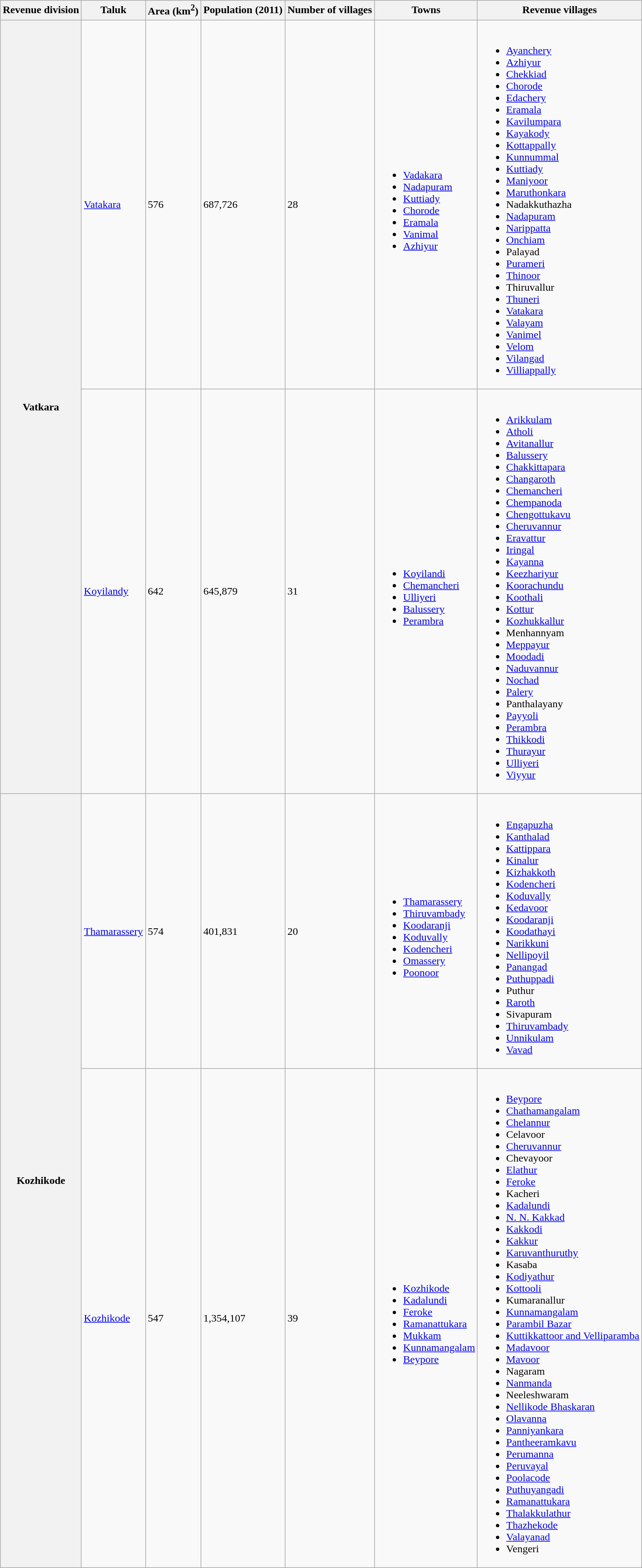<table align="left" class="wikitable">
<tr>
<th>Revenue division</th>
<th>Taluk</th>
<th>Area (km<sup>2</sup>)</th>
<th>Population (2011)</th>
<th>Number of villages</th>
<th>Towns</th>
<th>Revenue villages</th>
</tr>
<tr>
<th rowspan="2" scope="row">Vatkara</th>
<td><a href='#'>Vatakara</a></td>
<td>576</td>
<td>687,726</td>
<td>28</td>
<td><br><ul><li><a href='#'>Vadakara</a></li><li><a href='#'>Nadapuram</a></li><li><a href='#'>Kuttiady</a></li><li><a href='#'>Chorode</a></li><li><a href='#'>Eramala</a></li><li><a href='#'>Vanimal</a></li><li><a href='#'>Azhiyur</a></li></ul></td>
<td><br><ul><li><a href='#'>Ayanchery</a></li><li><a href='#'>Azhiyur</a></li><li><a href='#'>Chekkiad</a></li><li><a href='#'>Chorode</a></li><li><a href='#'>Edachery</a></li><li><a href='#'>Eramala</a></li><li><a href='#'>Kavilumpara</a></li><li><a href='#'>Kayakody</a></li><li><a href='#'>Kottappally</a></li><li><a href='#'>Kunnummal</a></li><li><a href='#'>Kuttiady</a></li><li><a href='#'>Maniyoor</a></li><li><a href='#'>Maruthonkara</a></li><li>Nadakkuthazha</li><li><a href='#'>Nadapuram</a></li><li><a href='#'>Narippatta</a></li><li><a href='#'>Onchiam</a></li><li>Palayad</li><li><a href='#'>Purameri</a></li><li><a href='#'>Thinoor</a></li><li>Thiruvallur</li><li><a href='#'>Thuneri</a></li><li><a href='#'>Vatakara</a></li><li><a href='#'>Valayam</a></li><li><a href='#'>Vanimel</a></li><li><a href='#'>Velom</a></li><li><a href='#'>Vilangad</a></li><li><a href='#'>Villiappally</a></li></ul></td>
</tr>
<tr>
<td><a href='#'>Koyilandy</a></td>
<td>642</td>
<td>645,879</td>
<td>31</td>
<td><br><ul><li><a href='#'>Koyilandi</a></li><li><a href='#'>Chemancheri</a></li><li><a href='#'>Ulliyeri</a></li><li><a href='#'>Balussery</a></li><li><a href='#'>Perambra</a></li></ul></td>
<td><br><ul><li><a href='#'>Arikkulam</a></li><li><a href='#'>Atholi</a></li><li><a href='#'>Avitanallur</a></li><li><a href='#'>Balussery</a></li><li><a href='#'>Chakkittapara</a></li><li><a href='#'>Changaroth</a></li><li><a href='#'>Chemancheri</a></li><li><a href='#'>Chempanoda</a></li><li><a href='#'>Chengottukavu</a></li><li><a href='#'>Cheruvannur</a></li><li><a href='#'>Eravattur</a></li><li><a href='#'>Iringal</a></li><li><a href='#'>Kayanna</a></li><li><a href='#'>Keezhariyur</a></li><li><a href='#'>Koorachundu</a></li><li><a href='#'>Koothali</a></li><li><a href='#'>Kottur</a></li><li><a href='#'>Kozhukkallur</a></li><li>Menhannyam</li><li><a href='#'>Meppayur</a></li><li><a href='#'>Moodadi</a></li><li><a href='#'>Naduvannur</a></li><li><a href='#'>Nochad</a></li><li><a href='#'>Palery</a></li><li>Panthalayany</li><li><a href='#'>Payyoli</a></li><li><a href='#'>Perambra</a></li><li><a href='#'>Thikkodi</a></li><li><a href='#'>Thurayur</a></li><li><a href='#'>Ulliyeri</a></li><li><a href='#'>Viyyur</a></li></ul></td>
</tr>
<tr>
<th rowspan="2" scope="row">Kozhikode</th>
<td><a href='#'>Thamarassery</a></td>
<td>574</td>
<td>401,831</td>
<td>20</td>
<td><br><ul><li><a href='#'>Thamarassery</a></li><li><a href='#'>Thiruvambady</a></li><li><a href='#'>Koodaranji</a></li><li><a href='#'>Koduvally</a></li><li><a href='#'>Kodencheri</a></li><li><a href='#'>Omassery</a></li><li><a href='#'>Poonoor</a></li></ul></td>
<td><br><ul><li><a href='#'>Engapuzha</a></li><li><a href='#'>Kanthalad</a></li><li><a href='#'>Kattippara</a></li><li><a href='#'>Kinalur</a></li><li><a href='#'>Kizhakkoth</a></li><li><a href='#'>Kodencheri</a></li><li><a href='#'>Koduvally</a></li><li><a href='#'>Kedavoor</a></li><li><a href='#'>Koodaranji</a></li><li><a href='#'>Koodathayi</a></li><li><a href='#'>Narikkuni</a></li><li><a href='#'>Nellipoyil</a></li><li><a href='#'>Panangad</a></li><li><a href='#'>Puthuppadi</a></li><li>Puthur</li><li><a href='#'>Raroth</a></li><li>Sivapuram</li><li><a href='#'>Thiruvambady</a></li><li><a href='#'>Unnikulam</a></li><li><a href='#'>Vavad</a></li></ul></td>
</tr>
<tr>
<td><a href='#'>Kozhikode</a></td>
<td>547</td>
<td>1,354,107</td>
<td>39</td>
<td><br><ul><li><a href='#'>Kozhikode</a></li><li><a href='#'>Kadalundi</a></li><li><a href='#'>Feroke</a></li><li><a href='#'>Ramanattukara</a></li><li><a href='#'>Mukkam</a></li><li><a href='#'>Kunnamangalam</a></li><li><a href='#'>Beypore</a></li></ul></td>
<td><br><ul><li><a href='#'>Beypore</a></li><li><a href='#'>Chathamangalam</a></li><li><a href='#'>Chelannur</a></li><li>Celavoor</li><li><a href='#'>Cheruvannur</a></li><li>Chevayoor</li><li><a href='#'>Elathur</a></li><li><a href='#'>Feroke</a></li><li>Kacheri</li><li><a href='#'>Kadalundi</a></li><li><a href='#'>N. N. Kakkad</a></li><li><a href='#'>Kakkodi</a></li><li><a href='#'>Kakkur</a></li><li><a href='#'>Karuvanthuruthy</a></li><li>Kasaba</li><li><a href='#'>Kodiyathur</a></li><li><a href='#'>Kottooli</a></li><li>Kumaranallur</li><li><a href='#'>Kunnamangalam</a></li><li><a href='#'>Parambil Bazar</a></li><li><a href='#'>Kuttikkattoor and Velliparamba</a></li><li><a href='#'>Madavoor</a></li><li><a href='#'>Mavoor</a></li><li>Nagaram</li><li><a href='#'>Nanmanda</a></li><li>Neeleshwaram</li><li><a href='#'>Nellikode Bhaskaran</a></li><li><a href='#'>Olavanna</a></li><li><a href='#'>Panniyankara</a></li><li><a href='#'>Pantheeramkavu</a></li><li><a href='#'>Perumanna</a></li><li><a href='#'>Peruvayal</a></li><li><a href='#'>Poolacode</a></li><li><a href='#'>Puthuyangadi</a></li><li><a href='#'>Ramanattukara</a></li><li><a href='#'>Thalakkulathur</a></li><li><a href='#'>Thazhekode</a></li><li><a href='#'>Valayanad</a></li><li>Vengeri</li></ul></td>
</tr>
</table>
